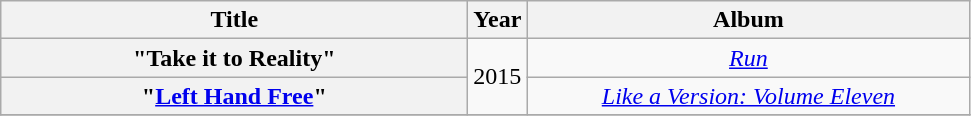<table class="wikitable plainrowheaders" style="text-align:center;" border="1">
<tr>
<th scope="col" style="width:19em;">Title</th>
<th scope="col" style="width:1em;">Year</th>
<th scope="col" style="width:18em;">Album</th>
</tr>
<tr>
<th scope="row">"Take it to Reality"<br></th>
<td rowspan="2">2015</td>
<td><em><a href='#'>Run</a></em></td>
</tr>
<tr>
<th scope="row">"<a href='#'>Left Hand Free</a>"</th>
<td><em><a href='#'>Like a Version: Volume Eleven</a></em></td>
</tr>
<tr>
</tr>
</table>
